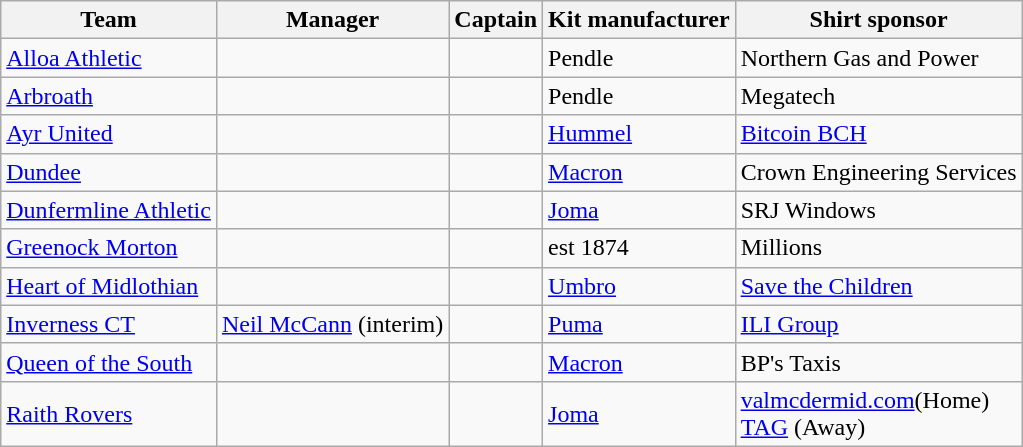<table class="wikitable sortable">
<tr>
<th>Team</th>
<th>Manager</th>
<th>Captain</th>
<th>Kit manufacturer</th>
<th>Shirt sponsor</th>
</tr>
<tr>
<td><a href='#'>Alloa Athletic</a></td>
<td> </td>
<td> </td>
<td>Pendle</td>
<td>Northern Gas and Power</td>
</tr>
<tr>
<td><a href='#'>Arbroath</a></td>
<td> </td>
<td> </td>
<td>Pendle</td>
<td>Megatech</td>
</tr>
<tr>
<td><a href='#'>Ayr United</a></td>
<td> </td>
<td> </td>
<td><a href='#'>Hummel</a></td>
<td><a href='#'>Bitcoin BCH</a></td>
</tr>
<tr>
<td><a href='#'>Dundee</a></td>
<td> </td>
<td> </td>
<td><a href='#'>Macron</a></td>
<td>Crown Engineering Services</td>
</tr>
<tr>
<td><a href='#'>Dunfermline Athletic</a></td>
<td> </td>
<td> </td>
<td><a href='#'>Joma</a></td>
<td>SRJ Windows</td>
</tr>
<tr>
<td><a href='#'>Greenock Morton</a></td>
<td> </td>
<td> </td>
<td>est 1874</td>
<td>Millions</td>
</tr>
<tr>
<td><a href='#'>Heart of Midlothian</a></td>
<td> </td>
<td> </td>
<td><a href='#'>Umbro</a></td>
<td><a href='#'>Save the Children</a></td>
</tr>
<tr>
<td><a href='#'>Inverness CT</a></td>
<td> <a href='#'>Neil McCann</a> (interim)</td>
<td> </td>
<td><a href='#'>Puma</a></td>
<td><a href='#'>ILI Group</a></td>
</tr>
<tr>
<td><a href='#'>Queen of the South</a></td>
<td> </td>
<td> </td>
<td><a href='#'>Macron</a></td>
<td>BP's Taxis</td>
</tr>
<tr>
<td><a href='#'>Raith Rovers</a></td>
<td> </td>
<td> </td>
<td><a href='#'>Joma</a></td>
<td><a href='#'>valmcdermid.com</a>(Home)<br><a href='#'>TAG</a> (Away)</td>
</tr>
</table>
